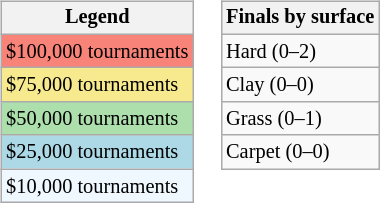<table>
<tr valign=top>
<td><br><table class=wikitable style="font-size:85%">
<tr>
<th>Legend</th>
</tr>
<tr style="background:#f88379;">
<td>$100,000 tournaments</td>
</tr>
<tr style="background:#f7e98e;">
<td>$75,000 tournaments</td>
</tr>
<tr style="background:#addfad;">
<td>$50,000 tournaments</td>
</tr>
<tr style="background:lightblue;">
<td>$25,000 tournaments</td>
</tr>
<tr style="background:#f0f8ff;">
<td>$10,000 tournaments</td>
</tr>
</table>
</td>
<td><br><table class=wikitable style="font-size:85%">
<tr>
<th>Finals by surface</th>
</tr>
<tr>
<td>Hard (0–2)</td>
</tr>
<tr>
<td>Clay (0–0)</td>
</tr>
<tr>
<td>Grass (0–1)</td>
</tr>
<tr>
<td>Carpet (0–0)</td>
</tr>
</table>
</td>
</tr>
</table>
